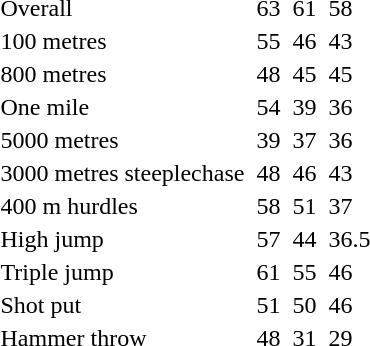<table>
<tr>
<td>Overall</td>
<td></td>
<td>63</td>
<td></td>
<td>61</td>
<td></td>
<td>58</td>
</tr>
<tr>
<td>100 metres</td>
<td></td>
<td>55</td>
<td></td>
<td>46</td>
<td></td>
<td>43</td>
</tr>
<tr>
<td>800 metres</td>
<td></td>
<td>48</td>
<td></td>
<td>45</td>
<td></td>
<td>45</td>
</tr>
<tr>
<td>One mile</td>
<td></td>
<td>54</td>
<td></td>
<td>39</td>
<td></td>
<td>36</td>
</tr>
<tr>
<td>5000 metres</td>
<td></td>
<td>39</td>
<td></td>
<td>37</td>
<td></td>
<td>36</td>
</tr>
<tr>
<td>3000 metres steeplechase</td>
<td></td>
<td>48</td>
<td></td>
<td>46</td>
<td></td>
<td>43</td>
</tr>
<tr>
<td>400 m hurdles</td>
<td></td>
<td>58</td>
<td></td>
<td>51</td>
<td></td>
<td>37</td>
</tr>
<tr>
<td>High jump</td>
<td></td>
<td>57</td>
<td></td>
<td>44</td>
<td></td>
<td>36.5</td>
</tr>
<tr>
<td>Triple jump</td>
<td></td>
<td>61</td>
<td></td>
<td>55</td>
<td></td>
<td>46</td>
</tr>
<tr>
<td>Shot put</td>
<td></td>
<td>51</td>
<td></td>
<td>50</td>
<td></td>
<td>46</td>
</tr>
<tr>
<td>Hammer throw</td>
<td></td>
<td>48</td>
<td></td>
<td>31</td>
<td></td>
<td>29</td>
</tr>
<tr>
</tr>
</table>
